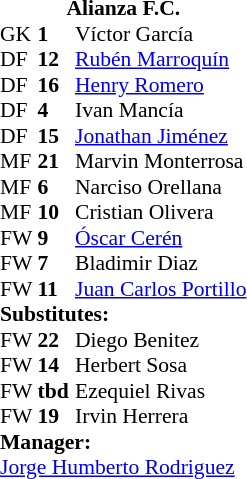<table style="font-size: 90%" cellspacing="0" cellpadding="0">
<tr>
<td colspan="5" style="padding-top: 0.6em; text-align:center"><strong>Alianza F.C.</strong></td>
</tr>
<tr>
<th width="25"></th>
<th width="25"></th>
</tr>
<tr>
<td>GK</td>
<td><strong>1</strong></td>
<td> Víctor García</td>
</tr>
<tr>
<td>DF</td>
<td><strong>12</strong></td>
<td> <a href='#'>Rubén Marroquín</a></td>
<td></td>
<td></td>
</tr>
<tr>
<td>DF</td>
<td><strong>16</strong></td>
<td> <a href='#'>Henry Romero</a></td>
</tr>
<tr>
<td>DF</td>
<td><strong>4</strong></td>
<td> Ivan Mancía</td>
</tr>
<tr>
<td>DF</td>
<td><strong>15</strong></td>
<td> <a href='#'>Jonathan Jiménez</a></td>
<td></td>
</tr>
<tr>
<td>MF</td>
<td><strong>21</strong></td>
<td> Marvin Monterrosa</td>
</tr>
<tr>
<td>MF</td>
<td><strong>6</strong></td>
<td> Narciso Orellana</td>
</tr>
<tr>
<td>MF</td>
<td><strong>10</strong></td>
<td> Cristian Olivera</td>
<td></td>
<td></td>
</tr>
<tr>
<td>FW</td>
<td><strong>9</strong></td>
<td> <a href='#'>Óscar Cerén</a></td>
</tr>
<tr>
<td>FW</td>
<td><strong>7</strong></td>
<td> Bladimir Diaz</td>
<td></td>
<td></td>
</tr>
<tr>
<td>FW</td>
<td><strong>11</strong></td>
<td> <a href='#'>Juan Carlos Portillo</a></td>
<td></td>
<td></td>
</tr>
<tr>
<td colspan=5><strong>Substitutes:</strong></td>
</tr>
<tr>
<td>FW</td>
<td><strong>22</strong></td>
<td> Diego Benitez</td>
<td></td>
<td></td>
</tr>
<tr>
<td>FW</td>
<td><strong>14</strong></td>
<td> Herbert Sosa</td>
<td></td>
<td></td>
</tr>
<tr>
<td>FW</td>
<td><strong>tbd</strong></td>
<td> Ezequiel Rivas</td>
<td></td>
<td></td>
</tr>
<tr>
<td>FW</td>
<td><strong>19</strong></td>
<td> Irvin Herrera</td>
<td></td>
<td></td>
</tr>
<tr>
<td colspan=5><strong>Manager:</strong></td>
</tr>
<tr>
<td colspan=5> <a href='#'>Jorge Humberto Rodriguez</a></td>
</tr>
</table>
